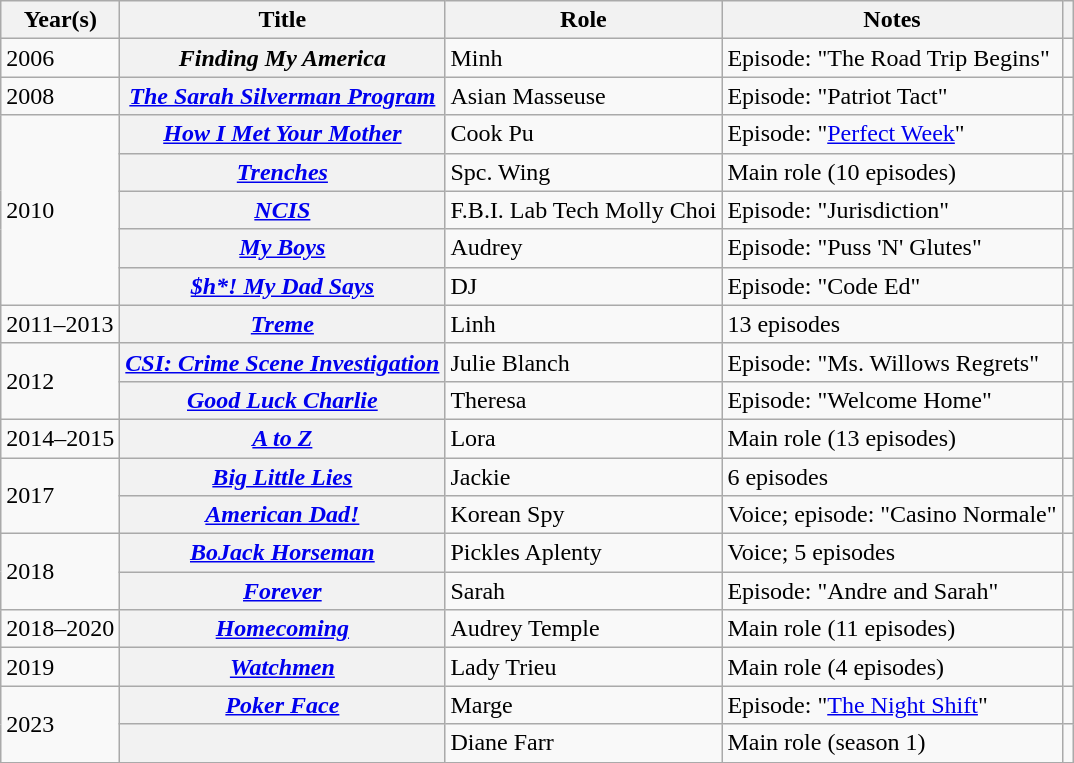<table class="wikitable plainrowheaders sortable">
<tr>
<th scope="col">Year(s)</th>
<th scope="col">Title</th>
<th scope="col" class="unsortable">Role</th>
<th scope="col" class="unsortable">Notes</th>
<th scope="col" class="unsortable"></th>
</tr>
<tr>
<td>2006</td>
<th scope="row"><em>Finding My America</em></th>
<td>Minh</td>
<td>Episode: "The Road Trip Begins"</td>
<td style="text-align:center;"></td>
</tr>
<tr>
<td>2008</td>
<th scope="row"><em><a href='#'>The Sarah Silverman Program</a></em></th>
<td>Asian Masseuse</td>
<td>Episode: "Patriot Tact"</td>
<td style="text-align:center;"></td>
</tr>
<tr>
<td rowspan=5>2010</td>
<th scope="row"><em><a href='#'>How I Met Your Mother</a></em></th>
<td>Cook Pu</td>
<td>Episode: "<a href='#'>Perfect Week</a>"</td>
<td style="text-align:center;"></td>
</tr>
<tr>
<th scope="row"><em><a href='#'>Trenches</a></em></th>
<td>Spc. Wing</td>
<td>Main role (10 episodes)</td>
<td style="text-align:center;"></td>
</tr>
<tr>
<th scope="row"><em><a href='#'>NCIS</a></em></th>
<td>F.B.I. Lab Tech Molly Choi</td>
<td>Episode: "Jurisdiction"</td>
<td style="text-align:center;"></td>
</tr>
<tr>
<th scope="row"><em><a href='#'>My Boys</a></em></th>
<td>Audrey</td>
<td>Episode: "Puss 'N' Glutes"</td>
<td style="text-align:center;"></td>
</tr>
<tr>
<th scope="row"><em><a href='#'>$h*! My Dad Says</a></em></th>
<td>DJ</td>
<td>Episode: "Code Ed"</td>
<td style="text-align:center;"></td>
</tr>
<tr>
<td>2011–2013</td>
<th scope="row"><em><a href='#'>Treme</a></em></th>
<td>Linh</td>
<td>13 episodes</td>
<td style="text-align:center;"></td>
</tr>
<tr>
<td rowspan=2>2012</td>
<th scope="row"><em><a href='#'>CSI: Crime Scene Investigation</a></em></th>
<td>Julie Blanch</td>
<td>Episode: "Ms. Willows Regrets"</td>
<td style="text-align:center;"></td>
</tr>
<tr>
<th scope="row"><em><a href='#'>Good Luck Charlie</a></em></th>
<td>Theresa</td>
<td>Episode: "Welcome Home"</td>
<td style="text-align:center;"></td>
</tr>
<tr>
<td>2014–2015</td>
<th scope="row"><em><a href='#'>A to Z</a></em></th>
<td>Lora</td>
<td>Main role (13 episodes)</td>
<td style="text-align:center;"></td>
</tr>
<tr>
<td rowspan=2>2017</td>
<th scope="row"><em><a href='#'>Big Little Lies</a></em></th>
<td>Jackie</td>
<td>6 episodes</td>
<td style="text-align:center;"></td>
</tr>
<tr>
<th scope="row"><em><a href='#'>American Dad!</a></em></th>
<td>Korean Spy</td>
<td>Voice; episode: "Casino Normale"</td>
<td style="text-align:center;"></td>
</tr>
<tr>
<td rowspan=2>2018</td>
<th scope="row"><em><a href='#'>BoJack Horseman</a></em></th>
<td>Pickles Aplenty</td>
<td>Voice; 5 episodes</td>
<td style="text-align:center;"></td>
</tr>
<tr>
<th scope="row"><em><a href='#'>Forever</a></em></th>
<td>Sarah</td>
<td>Episode: "Andre and Sarah"</td>
<td style="text-align:center;"></td>
</tr>
<tr>
<td>2018–2020</td>
<th scope="row"><em><a href='#'>Homecoming</a></em></th>
<td>Audrey Temple</td>
<td>Main role (11 episodes)</td>
<td style="text-align:center;"></td>
</tr>
<tr>
<td>2019</td>
<th scope="row"><em><a href='#'>Watchmen</a></em></th>
<td>Lady Trieu</td>
<td>Main role (4 episodes)</td>
<td style="text-align:center;"></td>
</tr>
<tr>
<td rowspan=2>2023</td>
<th scope="row"><em><a href='#'>Poker Face</a></em></th>
<td>Marge</td>
<td>Episode: "<a href='#'>The Night Shift</a>"</td>
<td style="text-align:center;"></td>
</tr>
<tr>
<th scope="row"><em></em></th>
<td>Diane Farr</td>
<td>Main role (season 1)</td>
<td style="text-align:center;"></td>
</tr>
<tr>
</tr>
</table>
